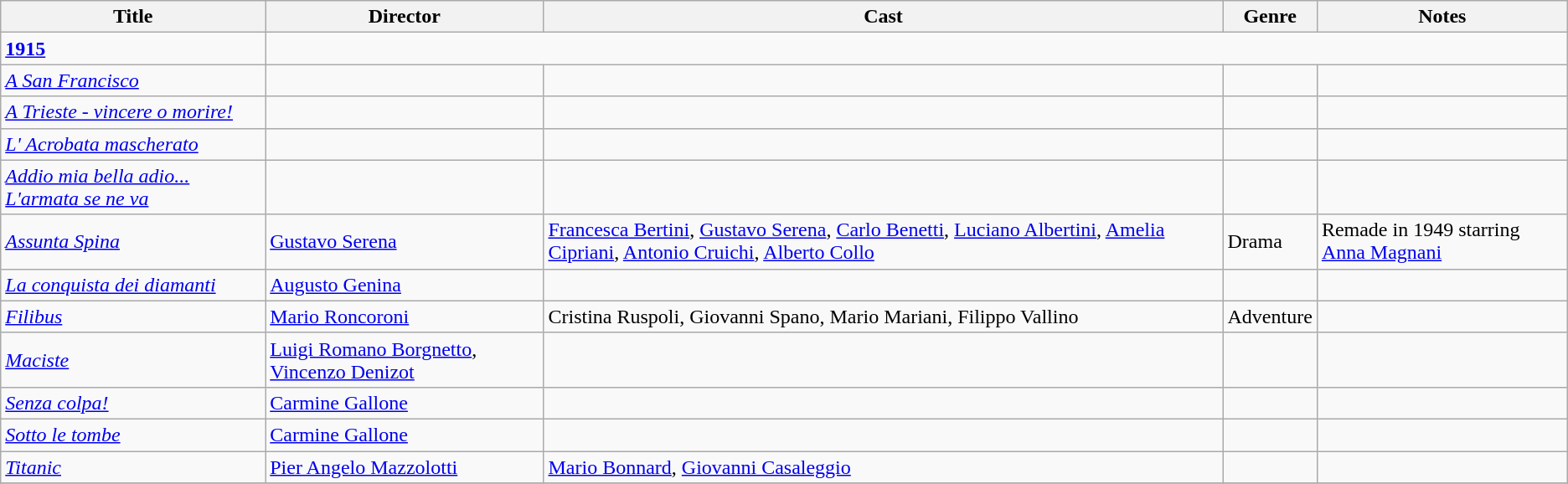<table class="wikitable">
<tr>
<th>Title</th>
<th>Director</th>
<th>Cast</th>
<th>Genre</th>
<th>Notes</th>
</tr>
<tr>
<td><strong><a href='#'>1915</a></strong></td>
</tr>
<tr>
<td><em><a href='#'>A San Francisco</a></em></td>
<td></td>
<td></td>
<td></td>
<td></td>
</tr>
<tr>
<td><em><a href='#'>A Trieste - vincere o morire!</a></em></td>
<td></td>
<td></td>
<td></td>
<td></td>
</tr>
<tr>
<td><em><a href='#'>L' Acrobata mascherato</a></em></td>
<td></td>
<td></td>
<td></td>
<td></td>
</tr>
<tr>
<td><em><a href='#'>Addio mia bella adio... L'armata se ne va</a></em></td>
<td></td>
<td></td>
<td></td>
<td></td>
</tr>
<tr>
<td><em><a href='#'>Assunta Spina</a></em></td>
<td><a href='#'>Gustavo Serena</a></td>
<td><a href='#'>Francesca Bertini</a>, <a href='#'>Gustavo Serena</a>, <a href='#'>Carlo Benetti</a>, <a href='#'>Luciano Albertini</a>, <a href='#'>Amelia Cipriani</a>, <a href='#'>Antonio Cruichi</a>, <a href='#'>Alberto Collo</a></td>
<td>Drama</td>
<td>Remade in 1949 starring <a href='#'>Anna Magnani</a></td>
</tr>
<tr>
<td><em><a href='#'>La conquista dei diamanti</a></em></td>
<td><a href='#'>Augusto Genina</a></td>
<td></td>
<td></td>
<td></td>
</tr>
<tr>
<td><em><a href='#'>Filibus</a></em></td>
<td><a href='#'>Mario Roncoroni</a></td>
<td>Cristina Ruspoli, Giovanni Spano, Mario Mariani, Filippo Vallino</td>
<td>Adventure</td>
<td></td>
</tr>
<tr>
<td><em><a href='#'>Maciste</a></em></td>
<td><a href='#'>Luigi Romano Borgnetto</a>, <a href='#'>Vincenzo Denizot</a></td>
<td></td>
<td></td>
<td></td>
</tr>
<tr>
<td><em><a href='#'>Senza colpa!</a></em></td>
<td><a href='#'>Carmine Gallone</a></td>
<td></td>
<td></td>
<td></td>
</tr>
<tr>
<td><em><a href='#'>Sotto le tombe</a></em></td>
<td><a href='#'>Carmine Gallone</a></td>
<td></td>
<td></td>
<td></td>
</tr>
<tr>
<td><em><a href='#'>Titanic</a></em></td>
<td><a href='#'>Pier Angelo Mazzolotti</a></td>
<td><a href='#'>Mario Bonnard</a>, <a href='#'>Giovanni Casaleggio</a></td>
<td></td>
<td></td>
</tr>
<tr>
</tr>
</table>
